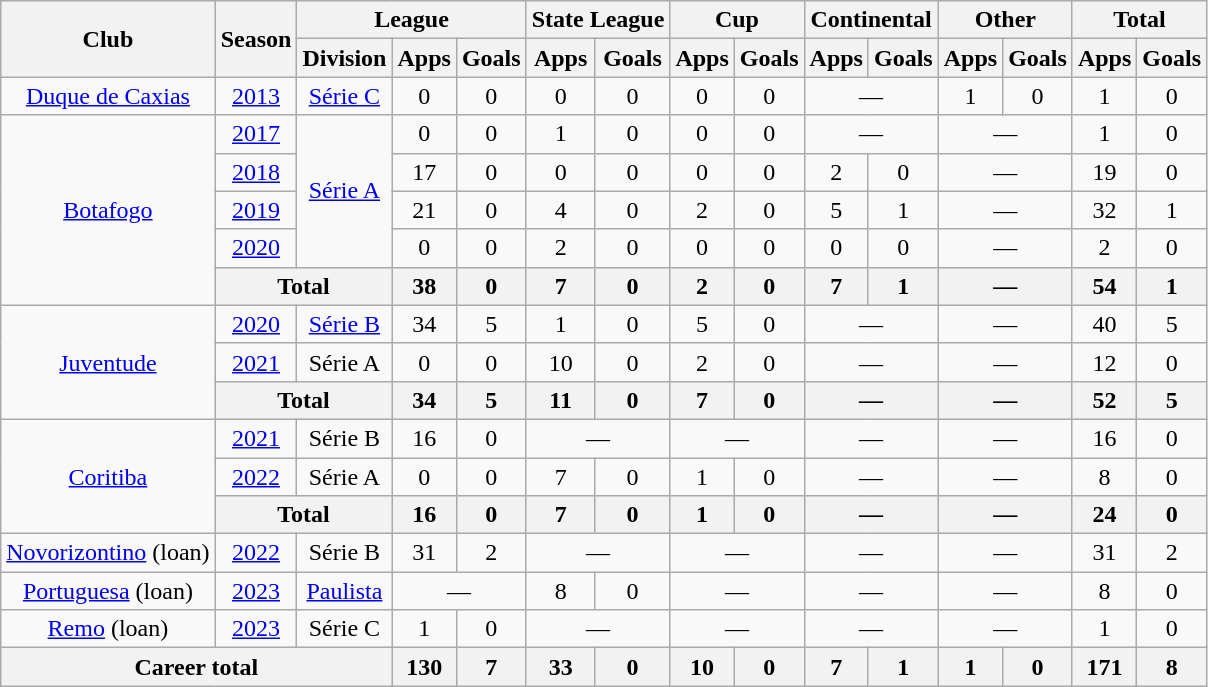<table class="wikitable" style="text-align: center">
<tr>
<th rowspan="2">Club</th>
<th rowspan="2">Season</th>
<th colspan="3">League</th>
<th colspan="2">State League</th>
<th colspan="2">Cup</th>
<th colspan="2">Continental</th>
<th colspan="2">Other</th>
<th colspan="2">Total</th>
</tr>
<tr>
<th>Division</th>
<th>Apps</th>
<th>Goals</th>
<th>Apps</th>
<th>Goals</th>
<th>Apps</th>
<th>Goals</th>
<th>Apps</th>
<th>Goals</th>
<th>Apps</th>
<th>Goals</th>
<th>Apps</th>
<th>Goals</th>
</tr>
<tr>
<td><a href='#'>Duque de Caxias</a></td>
<td><a href='#'>2013</a></td>
<td><a href='#'>Série C</a></td>
<td>0</td>
<td>0</td>
<td>0</td>
<td>0</td>
<td>0</td>
<td>0</td>
<td colspan="2">—</td>
<td>1</td>
<td>0</td>
<td>1</td>
<td>0</td>
</tr>
<tr>
<td rowspan="5"><a href='#'>Botafogo</a></td>
<td><a href='#'>2017</a></td>
<td rowspan="4"><a href='#'>Série A</a></td>
<td>0</td>
<td>0</td>
<td>1</td>
<td>0</td>
<td>0</td>
<td>0</td>
<td colspan="2">—</td>
<td colspan="2">—</td>
<td>1</td>
<td>0</td>
</tr>
<tr>
<td><a href='#'>2018</a></td>
<td>17</td>
<td>0</td>
<td>0</td>
<td>0</td>
<td>0</td>
<td>0</td>
<td>2</td>
<td>0</td>
<td colspan="2">—</td>
<td>19</td>
<td>0</td>
</tr>
<tr>
<td><a href='#'>2019</a></td>
<td>21</td>
<td>0</td>
<td>4</td>
<td>0</td>
<td>2</td>
<td>0</td>
<td>5</td>
<td>1</td>
<td colspan="2">—</td>
<td>32</td>
<td>1</td>
</tr>
<tr>
<td><a href='#'>2020</a></td>
<td>0</td>
<td>0</td>
<td>2</td>
<td>0</td>
<td>0</td>
<td>0</td>
<td>0</td>
<td>0</td>
<td colspan="2">—</td>
<td>2</td>
<td>0</td>
</tr>
<tr>
<th colspan="2"><strong>Total</strong></th>
<th>38</th>
<th>0</th>
<th>7</th>
<th>0</th>
<th>2</th>
<th>0</th>
<th>7</th>
<th>1</th>
<th colspan="2">—</th>
<th>54</th>
<th>1</th>
</tr>
<tr>
<td rowspan="3"><a href='#'>Juventude</a></td>
<td><a href='#'>2020</a></td>
<td><a href='#'>Série B</a></td>
<td>34</td>
<td>5</td>
<td>1</td>
<td>0</td>
<td>5</td>
<td>0</td>
<td colspan="2">—</td>
<td colspan="2">—</td>
<td>40</td>
<td>5</td>
</tr>
<tr>
<td><a href='#'>2021</a></td>
<td>Série A</td>
<td>0</td>
<td>0</td>
<td>10</td>
<td>0</td>
<td>2</td>
<td>0</td>
<td colspan="2">—</td>
<td colspan="2">—</td>
<td>12</td>
<td>0</td>
</tr>
<tr>
<th colspan="2"><strong>Total</strong></th>
<th>34</th>
<th>5</th>
<th>11</th>
<th>0</th>
<th>7</th>
<th>0</th>
<th colspan="2">—</th>
<th colspan="2">—</th>
<th>52</th>
<th>5</th>
</tr>
<tr>
<td rowspan="3"><a href='#'>Coritiba</a></td>
<td><a href='#'>2021</a></td>
<td>Série B</td>
<td>16</td>
<td>0</td>
<td colspan="2">—</td>
<td colspan="2">—</td>
<td colspan="2">—</td>
<td colspan="2">—</td>
<td>16</td>
<td>0</td>
</tr>
<tr>
<td><a href='#'>2022</a></td>
<td>Série A</td>
<td>0</td>
<td>0</td>
<td>7</td>
<td>0</td>
<td>1</td>
<td>0</td>
<td colspan="2">—</td>
<td colspan="2">—</td>
<td>8</td>
<td>0</td>
</tr>
<tr>
<th colspan="2"><strong>Total</strong></th>
<th>16</th>
<th>0</th>
<th>7</th>
<th>0</th>
<th>1</th>
<th>0</th>
<th colspan="2">—</th>
<th colspan="2">—</th>
<th>24</th>
<th>0</th>
</tr>
<tr>
<td><a href='#'>Novorizontino</a> (loan)</td>
<td><a href='#'>2022</a></td>
<td>Série B</td>
<td>31</td>
<td>2</td>
<td colspan="2">—</td>
<td colspan="2">—</td>
<td colspan="2">—</td>
<td colspan="2">—</td>
<td>31</td>
<td>2</td>
</tr>
<tr>
<td><a href='#'>Portuguesa</a> (loan)</td>
<td><a href='#'>2023</a></td>
<td><a href='#'>Paulista</a></td>
<td colspan="2">—</td>
<td>8</td>
<td>0</td>
<td colspan="2">—</td>
<td colspan="2">—</td>
<td colspan="2">—</td>
<td>8</td>
<td>0</td>
</tr>
<tr>
<td><a href='#'>Remo</a> (loan)</td>
<td><a href='#'>2023</a></td>
<td>Série C</td>
<td>1</td>
<td>0</td>
<td colspan="2">—</td>
<td colspan="2">—</td>
<td colspan="2">—</td>
<td colspan="2">—</td>
<td>1</td>
<td>0</td>
</tr>
<tr>
<th colspan="3"><strong>Career total</strong></th>
<th>130</th>
<th>7</th>
<th>33</th>
<th>0</th>
<th>10</th>
<th>0</th>
<th>7</th>
<th>1</th>
<th>1</th>
<th>0</th>
<th>171</th>
<th>8</th>
</tr>
</table>
